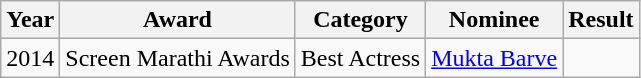<table class="wikitable plainrowheaders sortable">
<tr>
<th scope="col">Year</th>
<th scope="col">Award</th>
<th scope="col">Category</th>
<th scope="col">Nominee</th>
<th scope="col">Result</th>
</tr>
<tr>
<td>2014</td>
<td>Screen Marathi Awards</td>
<td>Best Actress</td>
<td><a href='#'>Mukta Barve</a></td>
<td></td>
</tr>
</table>
